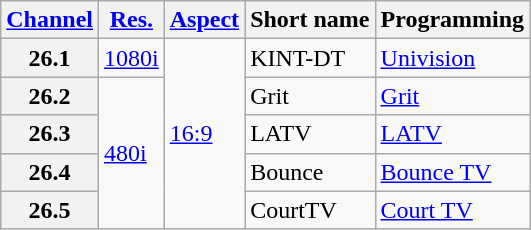<table class="wikitable">
<tr>
<th scope = "col"><a href='#'>Channel</a></th>
<th scope = "col"><a href='#'>Res.</a></th>
<th scope = "col"><a href='#'>Aspect</a></th>
<th scope = "col">Short name</th>
<th scope = "col">Programming</th>
</tr>
<tr>
<th scope = "row">26.1</th>
<td><a href='#'>1080i</a></td>
<td rowspan=5><a href='#'>16:9</a></td>
<td>KINT-DT</td>
<td><a href='#'>Univision</a></td>
</tr>
<tr>
<th scope = "row">26.2</th>
<td rowspan=4><a href='#'>480i</a></td>
<td>Grit</td>
<td><a href='#'>Grit</a></td>
</tr>
<tr>
<th scope = "row">26.3</th>
<td>LATV</td>
<td><a href='#'>LATV</a></td>
</tr>
<tr>
<th scope = "row">26.4</th>
<td>Bounce</td>
<td><a href='#'>Bounce TV</a></td>
</tr>
<tr>
<th scope = "row">26.5</th>
<td>CourtTV</td>
<td><a href='#'>Court TV</a></td>
</tr>
</table>
